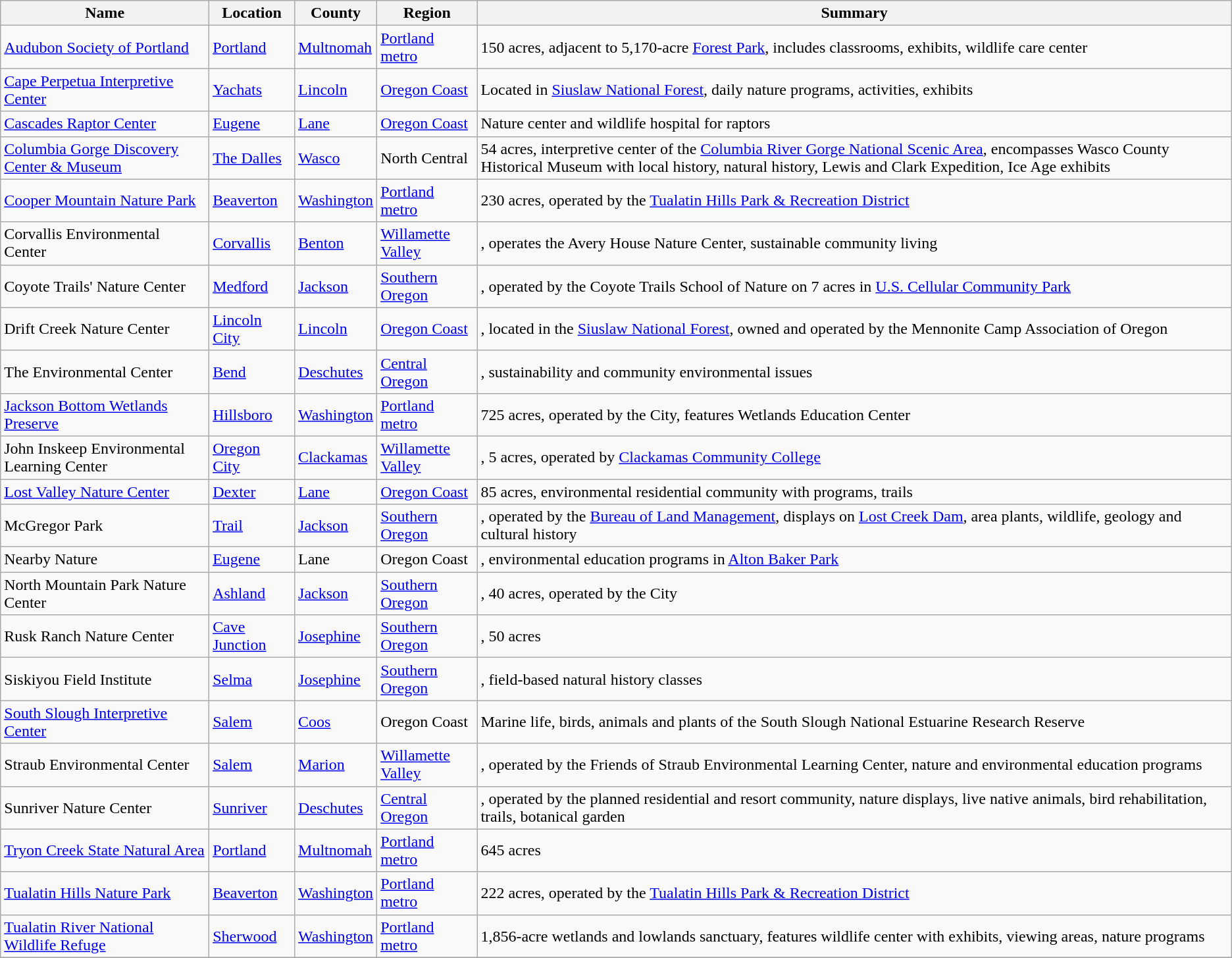<table class="wikitable sortable">
<tr>
<th>Name</th>
<th>Location</th>
<th>County</th>
<th>Region</th>
<th>Summary</th>
</tr>
<tr>
<td><a href='#'>Audubon Society of Portland</a></td>
<td><a href='#'>Portland</a></td>
<td><a href='#'>Multnomah</a></td>
<td><a href='#'>Portland metro</a></td>
<td>150 acres, adjacent to 5,170-acre <a href='#'>Forest Park</a>, includes classrooms, exhibits, wildlife care center</td>
</tr>
<tr>
<td><a href='#'>Cape Perpetua Interpretive Center</a></td>
<td><a href='#'>Yachats</a></td>
<td><a href='#'>Lincoln</a></td>
<td><a href='#'>Oregon Coast</a></td>
<td>Located in <a href='#'>Siuslaw National Forest</a>, daily nature programs, activities, exhibits</td>
</tr>
<tr>
<td><a href='#'>Cascades Raptor Center</a></td>
<td><a href='#'>Eugene</a></td>
<td><a href='#'>Lane</a></td>
<td><a href='#'>Oregon Coast</a></td>
<td>Nature center and wildlife hospital for raptors</td>
</tr>
<tr>
<td><a href='#'>Columbia Gorge Discovery Center & Museum</a></td>
<td><a href='#'>The Dalles</a></td>
<td><a href='#'>Wasco</a></td>
<td>North Central</td>
<td>54 acres, interpretive center of the <a href='#'>Columbia River Gorge National Scenic Area</a>, encompasses Wasco County Historical Museum with local history, natural history, Lewis and Clark Expedition, Ice Age exhibits</td>
</tr>
<tr>
<td><a href='#'>Cooper Mountain Nature Park</a></td>
<td><a href='#'>Beaverton</a></td>
<td><a href='#'>Washington</a></td>
<td><a href='#'>Portland metro</a></td>
<td>230 acres, operated by the <a href='#'>Tualatin Hills Park & Recreation District</a></td>
</tr>
<tr>
<td>Corvallis Environmental Center</td>
<td><a href='#'>Corvallis</a></td>
<td><a href='#'>Benton</a></td>
<td><a href='#'>Willamette Valley</a></td>
<td>, operates the Avery House Nature Center, sustainable community living</td>
</tr>
<tr>
<td>Coyote Trails' Nature Center</td>
<td><a href='#'>Medford</a></td>
<td><a href='#'>Jackson</a></td>
<td><a href='#'>Southern Oregon</a></td>
<td>, operated by the Coyote Trails School of Nature on 7 acres in <a href='#'>U.S. Cellular Community Park</a></td>
</tr>
<tr>
<td>Drift Creek Nature Center</td>
<td><a href='#'>Lincoln City</a></td>
<td><a href='#'>Lincoln</a></td>
<td><a href='#'>Oregon Coast</a></td>
<td>, located in the <a href='#'>Siuslaw National Forest</a>, owned and operated by the Mennonite Camp Association of Oregon</td>
</tr>
<tr>
<td>The Environmental Center</td>
<td><a href='#'>Bend</a></td>
<td><a href='#'>Deschutes</a></td>
<td><a href='#'>Central Oregon</a></td>
<td>, sustainability and community environmental issues</td>
</tr>
<tr>
<td><a href='#'>Jackson Bottom Wetlands Preserve</a></td>
<td><a href='#'>Hillsboro</a></td>
<td><a href='#'>Washington</a></td>
<td><a href='#'>Portland metro</a></td>
<td>725 acres, operated by the City, features Wetlands Education Center</td>
</tr>
<tr>
<td>John Inskeep Environmental Learning Center</td>
<td><a href='#'>Oregon City</a></td>
<td><a href='#'>Clackamas</a></td>
<td><a href='#'>Willamette Valley</a></td>
<td>, 5 acres, operated by <a href='#'>Clackamas Community College</a></td>
</tr>
<tr>
<td><a href='#'>Lost Valley Nature Center</a></td>
<td><a href='#'>Dexter</a></td>
<td><a href='#'>Lane</a></td>
<td><a href='#'>Oregon Coast</a></td>
<td>85 acres, environmental residential community with programs, trails</td>
</tr>
<tr>
<td>McGregor Park</td>
<td><a href='#'>Trail</a></td>
<td><a href='#'>Jackson</a></td>
<td><a href='#'>Southern Oregon</a></td>
<td>, operated by the <a href='#'>Bureau of Land Management</a>, displays on <a href='#'>Lost Creek Dam</a>, area plants, wildlife, geology and cultural history</td>
</tr>
<tr>
<td>Nearby Nature</td>
<td><a href='#'>Eugene</a></td>
<td>Lane</td>
<td>Oregon Coast</td>
<td>, environmental education programs in <a href='#'>Alton Baker Park</a></td>
</tr>
<tr>
<td>North Mountain Park Nature Center</td>
<td><a href='#'>Ashland</a></td>
<td><a href='#'>Jackson</a></td>
<td><a href='#'>Southern Oregon</a></td>
<td>, 40 acres, operated by the City</td>
</tr>
<tr>
<td>Rusk Ranch Nature Center</td>
<td><a href='#'>Cave Junction</a></td>
<td><a href='#'>Josephine</a></td>
<td><a href='#'>Southern Oregon</a></td>
<td>, 50 acres</td>
</tr>
<tr>
<td>Siskiyou Field Institute</td>
<td><a href='#'>Selma</a></td>
<td><a href='#'>Josephine</a></td>
<td><a href='#'>Southern Oregon</a></td>
<td>, field-based natural history classes</td>
</tr>
<tr>
<td><a href='#'>South Slough Interpretive Center</a></td>
<td><a href='#'>Salem</a></td>
<td><a href='#'>Coos</a></td>
<td>Oregon Coast</td>
<td>Marine life, birds, animals and plants of the South Slough National Estuarine Research Reserve</td>
</tr>
<tr>
<td>Straub Environmental Center</td>
<td><a href='#'>Salem</a></td>
<td><a href='#'>Marion</a></td>
<td><a href='#'>Willamette Valley</a></td>
<td>, operated by the Friends of Straub Environmental Learning Center, nature and environmental education programs</td>
</tr>
<tr>
<td>Sunriver Nature Center</td>
<td><a href='#'>Sunriver</a></td>
<td><a href='#'>Deschutes</a></td>
<td><a href='#'>Central Oregon</a></td>
<td>, operated by the planned residential and resort community, nature displays, live native animals, bird rehabilitation, trails, botanical garden</td>
</tr>
<tr>
<td><a href='#'>Tryon Creek State Natural Area</a></td>
<td><a href='#'>Portland</a></td>
<td><a href='#'>Multnomah</a></td>
<td><a href='#'>Portland metro</a></td>
<td>645 acres</td>
</tr>
<tr>
<td><a href='#'>Tualatin Hills Nature Park</a></td>
<td><a href='#'>Beaverton</a></td>
<td><a href='#'>Washington</a></td>
<td><a href='#'>Portland metro</a></td>
<td>222 acres, operated by the <a href='#'>Tualatin Hills Park & Recreation District</a></td>
</tr>
<tr>
<td><a href='#'>Tualatin River National Wildlife Refuge</a></td>
<td><a href='#'>Sherwood</a></td>
<td><a href='#'>Washington</a></td>
<td><a href='#'>Portland metro</a></td>
<td>1,856-acre wetlands and lowlands sanctuary, features wildlife center with exhibits, viewing areas, nature programs</td>
</tr>
<tr>
</tr>
</table>
